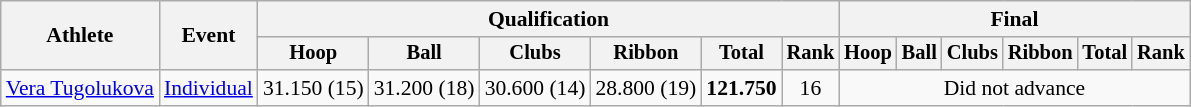<table class=wikitable style="font-size:90%">
<tr>
<th rowspan=2>Athlete</th>
<th rowspan=2>Event</th>
<th colspan=6>Qualification</th>
<th colspan=6>Final</th>
</tr>
<tr style="font-size:95%">
<th>Hoop</th>
<th>Ball</th>
<th>Clubs</th>
<th>Ribbon</th>
<th>Total</th>
<th>Rank</th>
<th>Hoop</th>
<th>Ball</th>
<th>Clubs</th>
<th>Ribbon</th>
<th>Total</th>
<th>Rank</th>
</tr>
<tr align=center>
<td align=left><a href='#'>Vera Tugolukova</a></td>
<td align=left><a href='#'>Individual</a></td>
<td>31.150 (15)</td>
<td>31.200 (18)</td>
<td>30.600 (14)</td>
<td>28.800 (19)</td>
<td><strong>121.750</strong></td>
<td>16</td>
<td colspan="6">Did not advance</td>
</tr>
</table>
